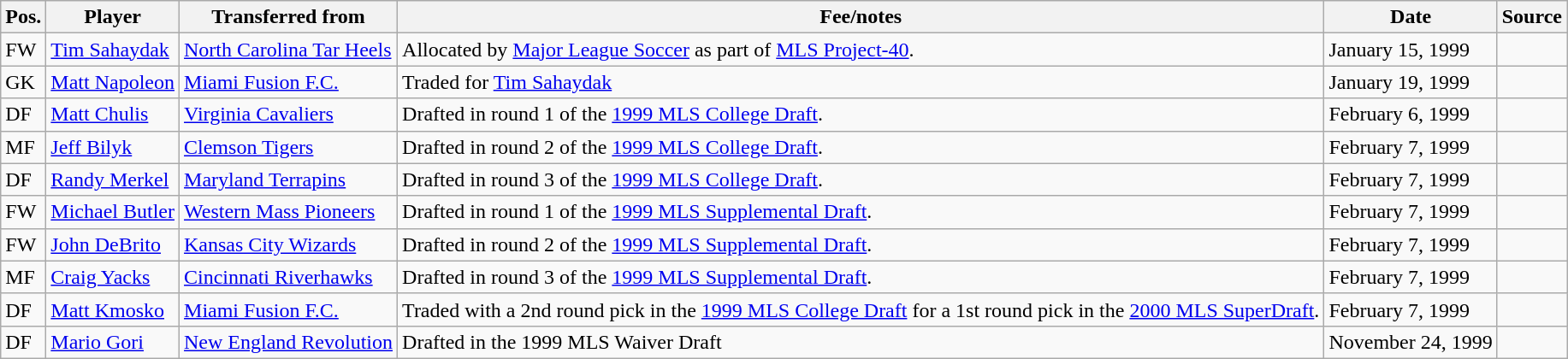<table class="wikitable sortable" style="text-align: left">
<tr>
<th><strong>Pos.</strong></th>
<th><strong>Player</strong></th>
<th><strong>Transferred from</strong></th>
<th><strong>Fee/notes</strong></th>
<th><strong>Date</strong></th>
<th><strong>Source</strong></th>
</tr>
<tr>
<td>FW</td>
<td> <a href='#'>Tim Sahaydak</a></td>
<td> <a href='#'>North Carolina Tar Heels</a></td>
<td>Allocated by <a href='#'>Major League Soccer</a> as part of <a href='#'>MLS Project-40</a>.</td>
<td>January 15, 1999</td>
<td align=center></td>
</tr>
<tr>
<td>GK</td>
<td> <a href='#'>Matt Napoleon</a></td>
<td> <a href='#'>Miami Fusion F.C.</a></td>
<td>Traded for <a href='#'>Tim Sahaydak</a></td>
<td>January 19, 1999</td>
<td align=center></td>
</tr>
<tr>
<td>DF</td>
<td> <a href='#'>Matt Chulis</a></td>
<td> <a href='#'>Virginia Cavaliers</a></td>
<td>Drafted in round 1 of the <a href='#'>1999 MLS College Draft</a>.</td>
<td>February 6, 1999</td>
<td align=center></td>
</tr>
<tr>
<td>MF</td>
<td> <a href='#'>Jeff Bilyk</a></td>
<td> <a href='#'>Clemson Tigers</a></td>
<td>Drafted in round 2 of the <a href='#'>1999 MLS College Draft</a>.</td>
<td>February 7, 1999</td>
<td align=center></td>
</tr>
<tr>
<td>DF</td>
<td> <a href='#'>Randy Merkel</a></td>
<td> <a href='#'>Maryland Terrapins</a></td>
<td>Drafted in round 3 of the <a href='#'>1999 MLS College Draft</a>.</td>
<td>February 7, 1999</td>
<td align=center></td>
</tr>
<tr>
<td>FW</td>
<td> <a href='#'>Michael Butler</a></td>
<td> <a href='#'>Western Mass Pioneers</a></td>
<td>Drafted in round 1 of the <a href='#'>1999 MLS Supplemental Draft</a>.</td>
<td>February 7, 1999</td>
<td align=center></td>
</tr>
<tr>
<td>FW</td>
<td> <a href='#'>John DeBrito</a></td>
<td> <a href='#'>Kansas City Wizards</a></td>
<td>Drafted in round 2 of the <a href='#'>1999 MLS Supplemental Draft</a>.</td>
<td>February 7, 1999</td>
<td align=center></td>
</tr>
<tr>
<td>MF</td>
<td> <a href='#'>Craig Yacks</a></td>
<td> <a href='#'>Cincinnati Riverhawks</a></td>
<td>Drafted in round 3 of the <a href='#'>1999 MLS Supplemental Draft</a>.</td>
<td>February 7, 1999</td>
<td align=center></td>
</tr>
<tr>
<td>DF</td>
<td> <a href='#'>Matt Kmosko</a></td>
<td> <a href='#'>Miami Fusion F.C.</a></td>
<td>Traded with a 2nd round pick in the <a href='#'>1999 MLS College Draft</a> for a 1st round pick in the <a href='#'>2000 MLS SuperDraft</a>.</td>
<td>February 7, 1999</td>
<td align=center></td>
</tr>
<tr>
<td>DF</td>
<td> <a href='#'>Mario Gori</a></td>
<td> <a href='#'>New England Revolution</a></td>
<td>Drafted in the 1999 MLS Waiver Draft</td>
<td>November 24, 1999</td>
<td align=center></td>
</tr>
</table>
